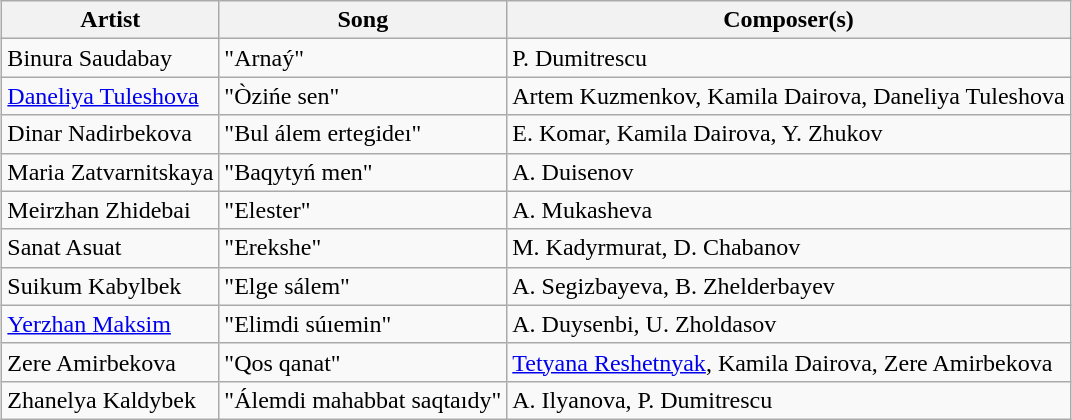<table class="sortable wikitable" style="margin: 1em auto 1em auto; text-align:left">
<tr>
<th>Artist</th>
<th>Song</th>
<th>Composer(s)</th>
</tr>
<tr>
<td align="left">Binura Saudabay</td>
<td align="left">"Arnaý" </td>
<td align="left">P. Dumitrescu</td>
</tr>
<tr>
<td align="left"><a href='#'>Daneliya Tuleshova</a></td>
<td align="left">"Òzińe sen" </td>
<td align="left">Artem Kuzmenkov, Kamila Dairova, Daneliya Tuleshova</td>
</tr>
<tr>
<td align="left">Dinar Nadirbekova</td>
<td align="left">"Bul álem ertegideı" </td>
<td align="left">E. Komar, Kamila Dairova, Y. Zhukov</td>
</tr>
<tr>
<td align="left">Maria Zatvarnitskaya</td>
<td align="left">"Baqytyń men" </td>
<td align="left">A. Duisenov</td>
</tr>
<tr>
<td align="left">Meirzhan Zhidebai</td>
<td align="left">"Elester" </td>
<td align="left">A. Mukasheva</td>
</tr>
<tr>
<td align="left">Sanat Asuat</td>
<td align="left">"Erekshe" </td>
<td align="left">M. Kadyrmurat, D. Chabanov</td>
</tr>
<tr>
<td align="left">Suikum Kabylbek</td>
<td align="left">"Elge sálem" </td>
<td align="left">A. Segizbayeva, B. Zhelderbayev</td>
</tr>
<tr>
<td align="left"><a href='#'>Yerzhan Maksim</a></td>
<td align="left">"Elimdi súıemin" </td>
<td align="left">A. Duysenbi, U. Zholdasov</td>
</tr>
<tr>
<td align="left">Zere Amirbekova</td>
<td align="left">"Qos qanat" </td>
<td align="left"><a href='#'>Tetyana Reshetnyak</a>, Kamila Dairova, Zere Amirbekova</td>
</tr>
<tr>
<td>Zhanelya Kaldybek</td>
<td>"Álemdi mahabbat saqtaıdy" </td>
<td>A. Ilyanova, P. Dumitrescu</td>
</tr>
</table>
